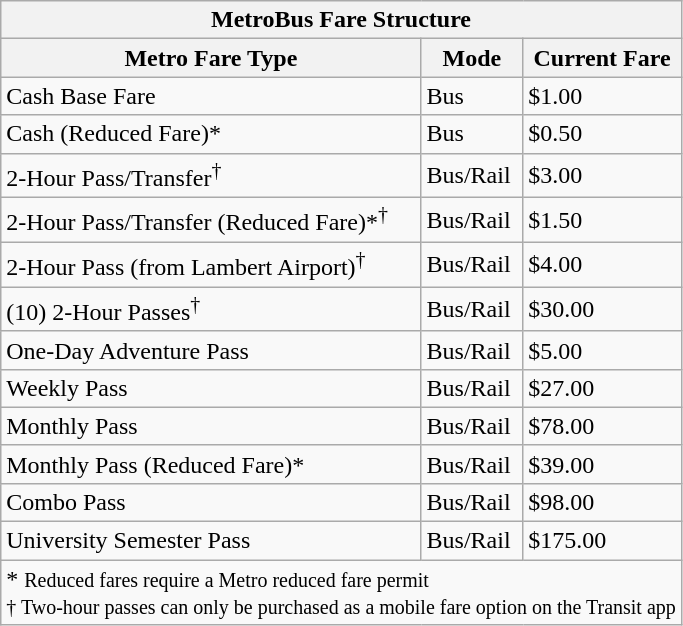<table class="wikitable">
<tr>
<th colspan="3">MetroBus Fare Structure</th>
</tr>
<tr>
<th>Metro Fare Type</th>
<th>Mode</th>
<th>Current Fare</th>
</tr>
<tr>
<td>Cash Base Fare</td>
<td>Bus</td>
<td>$1.00</td>
</tr>
<tr>
<td>Cash (Reduced Fare)*</td>
<td>Bus</td>
<td>$0.50</td>
</tr>
<tr>
<td>2-Hour Pass/Transfer<sup>†</sup></td>
<td>Bus/Rail</td>
<td>$3.00</td>
</tr>
<tr>
<td>2-Hour Pass/Transfer (Reduced Fare)*<sup>†</sup></td>
<td>Bus/Rail</td>
<td>$1.50</td>
</tr>
<tr>
<td>2-Hour Pass (from Lambert Airport)<sup>†</sup></td>
<td>Bus/Rail</td>
<td>$4.00</td>
</tr>
<tr>
<td>(10) 2-Hour Passes<sup>†</sup></td>
<td>Bus/Rail</td>
<td>$30.00</td>
</tr>
<tr>
<td>One-Day Adventure Pass</td>
<td>Bus/Rail</td>
<td>$5.00</td>
</tr>
<tr>
<td>Weekly Pass</td>
<td>Bus/Rail</td>
<td>$27.00</td>
</tr>
<tr>
<td>Monthly Pass</td>
<td>Bus/Rail</td>
<td>$78.00</td>
</tr>
<tr>
<td>Monthly Pass (Reduced Fare)*</td>
<td>Bus/Rail</td>
<td>$39.00</td>
</tr>
<tr>
<td>Combo Pass</td>
<td>Bus/Rail</td>
<td>$98.00</td>
</tr>
<tr>
<td>University Semester Pass</td>
<td>Bus/Rail</td>
<td>$175.00</td>
</tr>
<tr>
<td colspan="3">* <small>Reduced fares require a Metro reduced fare permit</small><br><small>† Two-hour passes can only be purchased as a mobile fare option on the Transit app</small></td>
</tr>
</table>
